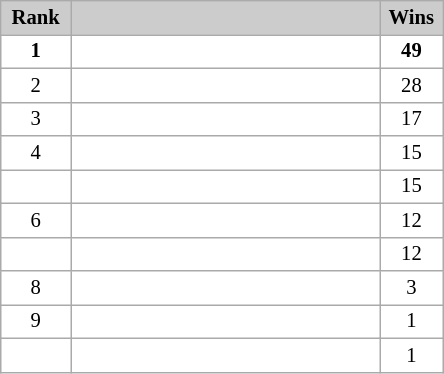<table class="wikitable plainrowheaders" style="background:#fff; font-size:86%; line-height:16px; border:grey solid 1px; border-collapse:collapse;">
<tr style="background:#ccc; text-align:center;">
<th style="background:#ccc;" width="40">Rank</th>
<th style="background:#ccc;" width="200"></th>
<th style="background:#ccc;" width="35">Wins</th>
</tr>
<tr style="text-align:center">
<td><strong>1</strong></td>
<td style="text-align:left"><strong></strong></td>
<td><strong>49</strong></td>
</tr>
<tr style="text-align:center">
<td>2</td>
<td style="text-align:left"></td>
<td>28</td>
</tr>
<tr style="text-align:center">
<td>3</td>
<td style="text-align:left"></td>
<td>17</td>
</tr>
<tr style="text-align:center">
<td>4</td>
<td style="text-align:left"></td>
<td>15</td>
</tr>
<tr style="text-align:center">
<td></td>
<td style="text-align:left"></td>
<td>15</td>
</tr>
<tr style="text-align:center">
<td>6</td>
<td style="text-align:left"></td>
<td>12</td>
</tr>
<tr style="text-align:center">
<td></td>
<td style="text-align:left"></td>
<td>12</td>
</tr>
<tr style="text-align:center">
<td>8</td>
<td style="text-align:left"></td>
<td>3</td>
</tr>
<tr style="text-align:center">
<td>9</td>
<td style="text-align:left"></td>
<td>1</td>
</tr>
<tr style="text-align:center">
<td></td>
<td style="text-align:left"></td>
<td>1</td>
</tr>
</table>
